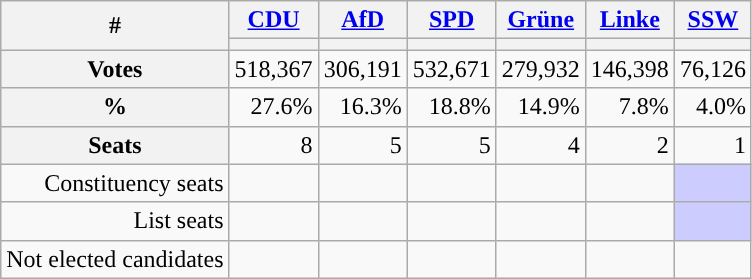<table class="wikitable" style="text-align:right;vertical-align:top">
<tr>
<th rowspan="2">#</th>
<th class="wikitable sortable"><a href='#'>CDU</a></th>
<th class="wikitable sortable"><a href='#'>AfD</a></th>
<th class="wikitable sortable"><a href='#'>SPD</a></th>
<th class="wikitable sortable"><a href='#'>Grüne</a></th>
<th class="wikitable sortable"><a href='#'>Linke</a></th>
<th class="wikitable sortable"><a href='#'>SSW</a></th>
</tr>
<tr>
<th class="wikitable sortable" style="background:"></th>
<th class="wikitable sortable" style="background:"></th>
<th class="wikitable sortable" style="background:"></th>
<th class="wikitable sortable" style="background:"></th>
<th class="wikitable sortable" style="background:"></th>
<th class="wikitable sortable" style="background:"></th>
</tr>
<tr>
<th>Votes</th>
<td>518,367</td>
<td>306,191</td>
<td>532,671</td>
<td>279,932</td>
<td>146,398</td>
<td>76,126</td>
</tr>
<tr>
<th>%</th>
<td>27.6%</td>
<td>16.3%</td>
<td>18.8%</td>
<td>14.9%</td>
<td>7.8%</td>
<td>4.0%</td>
</tr>
<tr>
<th>Seats</th>
<td>8</td>
<td>5</td>
<td>5</td>
<td>4</td>
<td>2</td>
<td>1</td>
</tr>
<tr style="vertical-align:top">
<td>Constituency seats</td>
<td></td>
<td></td>
<td></td>
<td></td>
<td></td>
<td style="background:#ccccff;"></td>
</tr>
<tr style="vertical-align:top">
<td>List seats</td>
<td></td>
<td></td>
<td></td>
<td></td>
<td></td>
<td style="background:#ccccff;"></td>
</tr>
<tr style="vertical-align:top">
<td>Not elected candidates</td>
<td><div><br>



</div></td>
<td><div><br>
</div></td>
<td><div><br>
</div></td>
<td><div><br>
</div></td>
<td><div><br>
</div></td>
<td><div><br>
</div></td>
</tr>
</table>
